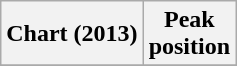<table class="wikitable sortable plainrowheaders" style="text-align:center">
<tr>
<th scope="col">Chart (2013)</th>
<th scope="col">Peak<br>position</th>
</tr>
<tr>
</tr>
</table>
